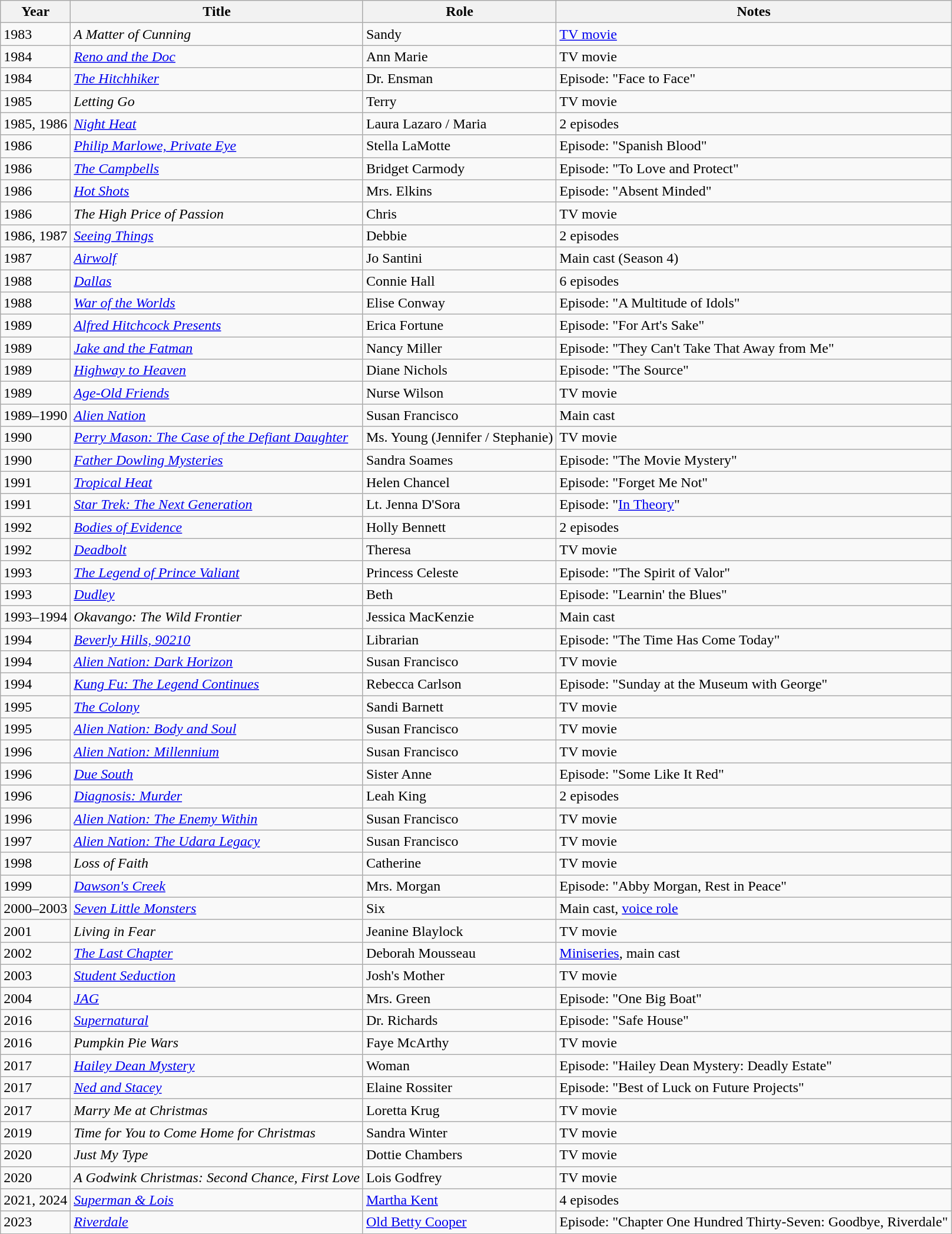<table class="wikitable sortable">
<tr>
<th>Year</th>
<th>Title</th>
<th>Role</th>
<th class="unsortable">Notes</th>
</tr>
<tr>
<td>1983</td>
<td data-sort-value="Matter of Cunning, A"><em>A Matter of Cunning</em></td>
<td>Sandy</td>
<td><a href='#'>TV movie</a></td>
</tr>
<tr>
<td>1984</td>
<td><em><a href='#'>Reno and the Doc</a></em></td>
<td>Ann Marie</td>
<td>TV movie</td>
</tr>
<tr>
<td>1984</td>
<td data-sort-value="Hitchhiker, The"><a href='#'><em>The Hitchhiker</em></a></td>
<td>Dr. Ensman</td>
<td>Episode: "Face to Face"</td>
</tr>
<tr>
<td>1985</td>
<td><em>Letting Go</em></td>
<td>Terry</td>
<td>TV movie</td>
</tr>
<tr>
<td>1985, 1986</td>
<td><em><a href='#'>Night Heat</a></em></td>
<td>Laura Lazaro / Maria</td>
<td>2 episodes</td>
</tr>
<tr>
<td>1986</td>
<td><em><a href='#'>Philip Marlowe, Private Eye</a></em></td>
<td>Stella LaMotte</td>
<td>Episode: "Spanish Blood"</td>
</tr>
<tr>
<td>1986</td>
<td data-sort-value="Campbells, The"><em><a href='#'>The Campbells</a></em></td>
<td>Bridget Carmody</td>
<td>Episode: "To Love and Protect"</td>
</tr>
<tr>
<td>1986</td>
<td><a href='#'><em>Hot Shots</em></a></td>
<td>Mrs. Elkins</td>
<td>Episode: "Absent Minded"</td>
</tr>
<tr>
<td>1986</td>
<td data-sort-value="High Price of Passion, The"><em>The High Price of Passion</em></td>
<td>Chris</td>
<td>TV movie</td>
</tr>
<tr>
<td>1986, 1987</td>
<td><a href='#'><em>Seeing Things</em></a></td>
<td>Debbie</td>
<td>2 episodes</td>
</tr>
<tr>
<td>1987</td>
<td><em><a href='#'>Airwolf</a></em></td>
<td>Jo Santini</td>
<td>Main cast (Season 4)</td>
</tr>
<tr>
<td>1988</td>
<td><em><a href='#'>Dallas</a></em></td>
<td>Connie Hall</td>
<td>6 episodes</td>
</tr>
<tr>
<td>1988</td>
<td><a href='#'><em>War of the Worlds</em></a></td>
<td>Elise Conway</td>
<td>Episode: "A Multitude of Idols"</td>
</tr>
<tr>
<td>1989</td>
<td><a href='#'><em>Alfred Hitchcock Presents</em></a></td>
<td>Erica Fortune</td>
<td>Episode: "For Art's Sake"</td>
</tr>
<tr>
<td>1989</td>
<td><em><a href='#'>Jake and the Fatman</a></em></td>
<td>Nancy Miller</td>
<td>Episode: "They Can't Take That Away from Me"</td>
</tr>
<tr>
<td>1989</td>
<td><em><a href='#'>Highway to Heaven</a></em></td>
<td>Diane Nichols</td>
<td>Episode: "The Source"</td>
</tr>
<tr>
<td>1989</td>
<td><em><a href='#'>Age-Old Friends</a></em></td>
<td>Nurse Wilson</td>
<td>TV movie</td>
</tr>
<tr>
<td>1989–1990</td>
<td><a href='#'><em>Alien Nation</em></a></td>
<td>Susan Francisco</td>
<td>Main cast</td>
</tr>
<tr>
<td>1990</td>
<td><em><a href='#'>Perry Mason: The Case of the Defiant Daughter</a></em></td>
<td>Ms. Young (Jennifer / Stephanie)</td>
<td>TV movie</td>
</tr>
<tr>
<td>1990</td>
<td><em><a href='#'>Father Dowling Mysteries</a></em></td>
<td>Sandra Soames</td>
<td>Episode: "The Movie Mystery"</td>
</tr>
<tr>
<td>1991</td>
<td><em><a href='#'>Tropical Heat</a></em></td>
<td>Helen Chancel</td>
<td>Episode: "Forget Me Not"</td>
</tr>
<tr>
<td>1991</td>
<td><em><a href='#'>Star Trek: The Next Generation</a></em></td>
<td>Lt. Jenna D'Sora</td>
<td>Episode: "<a href='#'>In Theory</a>"</td>
</tr>
<tr>
<td>1992</td>
<td><a href='#'><em>Bodies of Evidence</em></a></td>
<td>Holly Bennett</td>
<td>2 episodes</td>
</tr>
<tr>
<td>1992</td>
<td><a href='#'><em>Deadbolt</em></a></td>
<td>Theresa</td>
<td>TV movie</td>
</tr>
<tr>
<td>1993</td>
<td data-sort-value="Legend of Prince Valiant, The"><em><a href='#'>The Legend of Prince Valiant</a></em></td>
<td>Princess Celeste</td>
<td>Episode: "The Spirit of Valor"</td>
</tr>
<tr>
<td>1993</td>
<td><a href='#'><em>Dudley</em></a></td>
<td>Beth</td>
<td>Episode: "Learnin' the Blues"</td>
</tr>
<tr>
<td>1993–1994</td>
<td><em>Okavango: The Wild Frontier</em></td>
<td>Jessica MacKenzie</td>
<td>Main cast</td>
</tr>
<tr>
<td>1994</td>
<td><em><a href='#'>Beverly Hills, 90210</a></em></td>
<td>Librarian</td>
<td>Episode: "The Time Has Come Today"</td>
</tr>
<tr>
<td>1994</td>
<td><em><a href='#'>Alien Nation: Dark Horizon</a></em></td>
<td>Susan Francisco</td>
<td>TV movie</td>
</tr>
<tr>
<td>1994</td>
<td><em><a href='#'>Kung Fu: The Legend Continues</a></em></td>
<td>Rebecca Carlson</td>
<td>Episode: "Sunday at the Museum with George"</td>
</tr>
<tr>
<td>1995</td>
<td data-sort-value="Colony, The"><a href='#'><em>The Colony</em></a></td>
<td>Sandi Barnett</td>
<td>TV movie</td>
</tr>
<tr>
<td>1995</td>
<td><em><a href='#'>Alien Nation: Body and Soul</a></em></td>
<td>Susan Francisco</td>
<td>TV movie</td>
</tr>
<tr>
<td>1996</td>
<td><em><a href='#'>Alien Nation: Millennium</a></em></td>
<td>Susan Francisco</td>
<td>TV movie</td>
</tr>
<tr>
<td>1996</td>
<td><em><a href='#'>Due South</a></em></td>
<td>Sister Anne</td>
<td>Episode: "Some Like It Red"</td>
</tr>
<tr>
<td>1996</td>
<td><em><a href='#'>Diagnosis: Murder</a></em></td>
<td>Leah King</td>
<td>2 episodes</td>
</tr>
<tr>
<td>1996</td>
<td><em><a href='#'>Alien Nation: The Enemy Within</a></em></td>
<td>Susan Francisco</td>
<td>TV movie</td>
</tr>
<tr>
<td>1997</td>
<td><em><a href='#'>Alien Nation: The Udara Legacy</a></em></td>
<td>Susan Francisco</td>
<td>TV movie</td>
</tr>
<tr>
<td>1998</td>
<td><em>Loss of Faith</em></td>
<td>Catherine</td>
<td>TV movie</td>
</tr>
<tr>
<td>1999</td>
<td><em><a href='#'>Dawson's Creek</a></em></td>
<td>Mrs. Morgan</td>
<td>Episode: "Abby Morgan, Rest in Peace"</td>
</tr>
<tr>
<td>2000–2003</td>
<td><a href='#'><em>Seven Little Monsters</em></a></td>
<td>Six</td>
<td>Main cast, <a href='#'>voice role</a></td>
</tr>
<tr>
<td>2001</td>
<td><em>Living in Fear</em></td>
<td>Jeanine Blaylock</td>
<td>TV movie</td>
</tr>
<tr>
<td>2002</td>
<td data-sort-value="Last Chapter, The"><a href='#'><em>The Last Chapter</em></a></td>
<td>Deborah Mousseau</td>
<td><a href='#'>Miniseries</a>, main cast</td>
</tr>
<tr>
<td>2003</td>
<td><em><a href='#'>Student Seduction</a></em></td>
<td>Josh's Mother</td>
<td>TV movie</td>
</tr>
<tr>
<td>2004</td>
<td><a href='#'><em>JAG</em></a></td>
<td>Mrs. Green</td>
<td>Episode: "One Big Boat"</td>
</tr>
<tr>
<td>2016</td>
<td><a href='#'><em>Supernatural</em></a></td>
<td>Dr. Richards</td>
<td>Episode: "Safe House"</td>
</tr>
<tr>
<td>2016</td>
<td><em>Pumpkin Pie Wars</em></td>
<td>Faye McArthy</td>
<td>TV movie</td>
</tr>
<tr>
<td>2017</td>
<td><em><a href='#'>Hailey Dean Mystery</a></em></td>
<td>Woman</td>
<td>Episode: "Hailey Dean Mystery: Deadly Estate"</td>
</tr>
<tr>
<td>2017</td>
<td><em><a href='#'>Ned and Stacey</a></em></td>
<td>Elaine Rossiter</td>
<td>Episode: "Best of Luck on Future Projects"</td>
</tr>
<tr>
<td>2017</td>
<td><em>Marry Me at Christmas</em></td>
<td>Loretta Krug</td>
<td>TV movie</td>
</tr>
<tr>
<td>2019</td>
<td><em>Time for You to Come Home for Christmas</em></td>
<td>Sandra Winter</td>
<td>TV movie</td>
</tr>
<tr>
<td>2020</td>
<td><em>Just My Type</em></td>
<td>Dottie Chambers</td>
<td>TV movie</td>
</tr>
<tr>
<td>2020</td>
<td data-sort-value="Godwink Christmas: Second Chance, First Love, A"><em>A Godwink Christmas: Second Chance, First Love</em></td>
<td>Lois Godfrey</td>
<td>TV movie</td>
</tr>
<tr>
<td>2021, 2024</td>
<td><em><a href='#'>Superman & Lois</a></em></td>
<td><a href='#'>Martha Kent</a></td>
<td>4 episodes</td>
</tr>
<tr>
<td>2023</td>
<td><em><a href='#'>Riverdale</a></em></td>
<td><a href='#'>Old Betty Cooper</a></td>
<td>Episode: "Chapter One Hundred Thirty-Seven: Goodbye, Riverdale"</td>
</tr>
</table>
